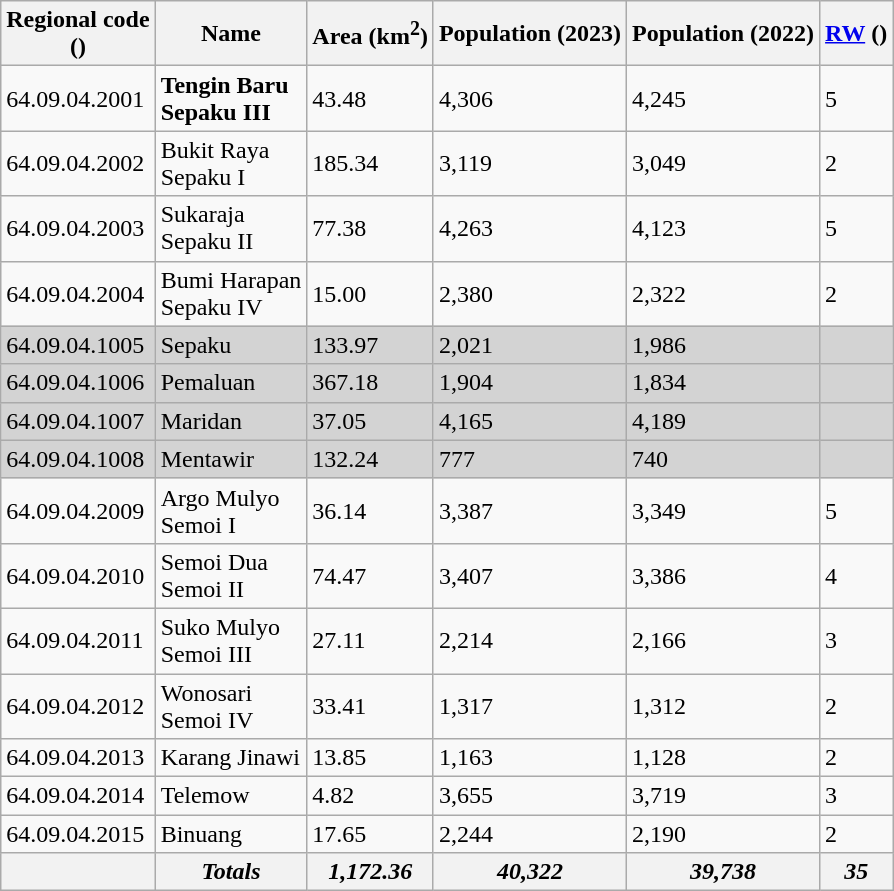<table class="wikitable sortable">
<tr>
<th>Regional code<br>()</th>
<th>Name</th>
<th>Area (km<sup>2</sup>)</th>
<th>Population (2023)</th>
<th>Population (2022)</th>
<th><a href='#'>RW</a> ()</th>
</tr>
<tr>
<td>64.09.04.2001</td>
<td><strong>Tengin Baru</strong><br><strong>Sepaku III</strong></td>
<td>43.48</td>
<td>4,306</td>
<td>4,245</td>
<td>5</td>
</tr>
<tr>
<td>64.09.04.2002</td>
<td>Bukit Raya<br>Sepaku I</td>
<td>185.34</td>
<td>3,119</td>
<td>3,049</td>
<td>2</td>
</tr>
<tr>
<td>64.09.04.2003</td>
<td>Sukaraja<br>Sepaku II</td>
<td>77.38</td>
<td>4,263</td>
<td>4,123</td>
<td>5</td>
</tr>
<tr>
<td>64.09.04.2004</td>
<td>Bumi Harapan<br>Sepaku IV</td>
<td>15.00</td>
<td>2,380</td>
<td>2,322</td>
<td>2</td>
</tr>
<tr style="background:lightgrey">
<td>64.09.04.1005</td>
<td>Sepaku</td>
<td>133.97</td>
<td>2,021</td>
<td>1,986</td>
<td></td>
</tr>
<tr style="background:lightgrey">
<td>64.09.04.1006</td>
<td>Pemaluan</td>
<td>367.18</td>
<td>1,904</td>
<td>1,834</td>
<td></td>
</tr>
<tr style="background:lightgrey">
<td>64.09.04.1007</td>
<td>Maridan</td>
<td>37.05</td>
<td>4,165</td>
<td>4,189</td>
<td></td>
</tr>
<tr style="background:lightgrey">
<td>64.09.04.1008</td>
<td>Mentawir</td>
<td>132.24</td>
<td>777</td>
<td>740</td>
<td></td>
</tr>
<tr>
<td>64.09.04.2009</td>
<td>Argo Mulyo<br>Semoi I</td>
<td>36.14</td>
<td>3,387</td>
<td>3,349</td>
<td>5</td>
</tr>
<tr>
<td>64.09.04.2010</td>
<td>Semoi Dua<br>Semoi II</td>
<td>74.47</td>
<td>3,407</td>
<td>3,386</td>
<td>4</td>
</tr>
<tr>
<td>64.09.04.2011</td>
<td>Suko Mulyo<br>Semoi III</td>
<td>27.11</td>
<td>2,214</td>
<td>2,166</td>
<td>3</td>
</tr>
<tr>
<td>64.09.04.2012</td>
<td>Wonosari<br>Semoi IV</td>
<td>33.41</td>
<td>1,317</td>
<td>1,312</td>
<td>2</td>
</tr>
<tr>
<td>64.09.04.2013</td>
<td>Karang Jinawi</td>
<td>13.85</td>
<td>1,163</td>
<td>1,128</td>
<td>2</td>
</tr>
<tr>
<td>64.09.04.2014</td>
<td>Telemow</td>
<td>4.82</td>
<td>3,655</td>
<td>3,719</td>
<td>3</td>
</tr>
<tr>
<td>64.09.04.2015</td>
<td>Binuang</td>
<td>17.65</td>
<td>2,244</td>
<td>2,190</td>
<td>2</td>
</tr>
<tr>
<th></th>
<th><em>Totals</em></th>
<th><em>1,172.36</em></th>
<th><em>40,322</em></th>
<th><em>39,738</em></th>
<th><em>35</em></th>
</tr>
</table>
